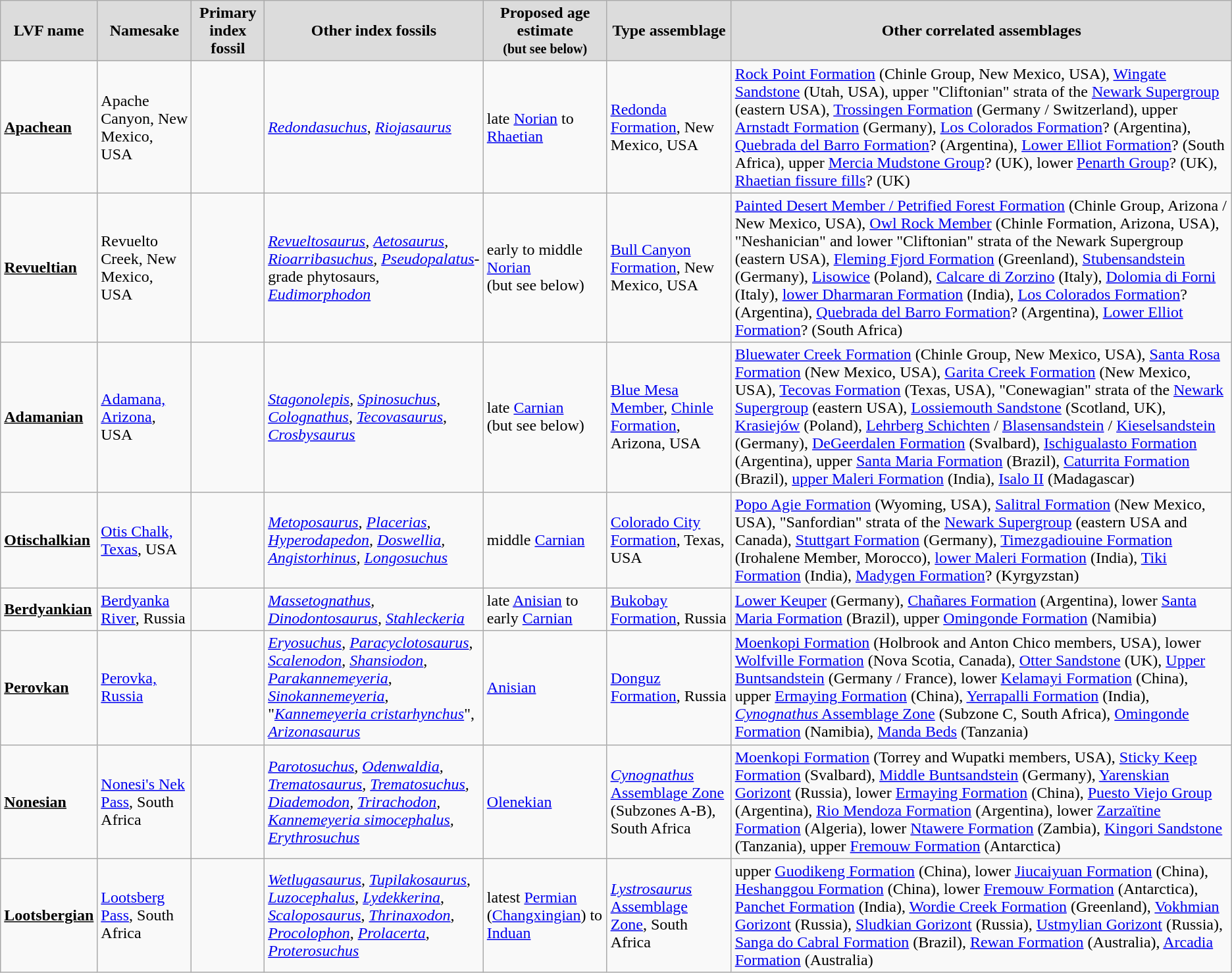<table class="wikitable">
<tr style="text-align:center; background:gainsboro;">
<td><strong>LVF name</strong></td>
<td><strong>Namesake</strong></td>
<td><strong>Primary index fossil</strong></td>
<td><strong>Other index fossils</strong></td>
<td><strong>Proposed age estimate<br><small>(but see below)</small></strong></td>
<td><strong>Type assemblage</strong></td>
<td><strong>Other correlated assemblages</strong></td>
</tr>
<tr>
<td><strong><u>Apachean</u></strong></td>
<td>Apache Canyon, New Mexico, USA</td>
<td></td>
<td><em><a href='#'>Redondasuchus</a></em>, <em><a href='#'>Riojasaurus</a></em></td>
<td>late <a href='#'>Norian</a> to <a href='#'>Rhaetian</a></td>
<td><a href='#'>Redonda Formation</a>, New Mexico, USA</td>
<td><a href='#'>Rock Point Formation</a> (Chinle Group, New Mexico, USA), <a href='#'>Wingate Sandstone</a> (Utah, USA), upper "Cliftonian" strata of the <a href='#'>Newark Supergroup</a> (eastern USA), <a href='#'>Trossingen Formation</a> (Germany / Switzerland), upper <a href='#'>Arnstadt Formation</a> (Germany), <a href='#'>Los Colorados Formation</a>? (Argentina), <a href='#'>Quebrada del Barro Formation</a>? (Argentina), <a href='#'>Lower Elliot Formation</a>? (South Africa), upper <a href='#'>Mercia Mudstone Group</a>? (UK), lower <a href='#'>Penarth Group</a>? (UK), <a href='#'>Rhaetian fissure fills</a>? (UK)</td>
</tr>
<tr>
<td><strong><u>Revueltian</u></strong></td>
<td>Revuelto Creek, New Mexico, USA</td>
<td></td>
<td><em><a href='#'>Revueltosaurus</a>,</em> <em><a href='#'>Aetosaurus</a>, <a href='#'>Rioarribasuchus</a>,</em> <em><a href='#'>Pseudopalatus</a>-</em>grade phytosaurs<em>, <a href='#'>Eudimorphodon</a></em></td>
<td>early to middle <a href='#'>Norian</a><br>(but see below)</td>
<td><a href='#'>Bull Canyon Formation</a>, New Mexico, USA</td>
<td><a href='#'>Painted Desert Member / Petrified Forest Formation</a> (Chinle Group, Arizona / New Mexico, USA), <a href='#'>Owl Rock Member</a> (Chinle Formation, Arizona, USA), "Neshanician" and lower "Cliftonian" strata of the Newark Supergroup (eastern USA), <a href='#'>Fleming Fjord Formation</a> (Greenland), <a href='#'>Stubensandstein</a> (Germany), <a href='#'>Lisowice</a> (Poland), <a href='#'>Calcare di Zorzino</a> (Italy), <a href='#'>Dolomia di Forni</a> (Italy), <a href='#'>lower Dharmaran Formation</a> (India), <a href='#'>Los Colorados Formation</a>? (Argentina), <a href='#'>Quebrada del Barro Formation</a>? (Argentina), <a href='#'>Lower Elliot Formation</a>? (South Africa)</td>
</tr>
<tr>
<td><strong><u>Adamanian</u></strong></td>
<td><a href='#'>Adamana, Arizona</a>, USA</td>
<td></td>
<td><em><a href='#'>Stagonolepis</a>,</em> <em><a href='#'>Spinosuchus</a></em>, <em><a href='#'>Colognathus</a></em>, <em><a href='#'>Tecovasaurus</a></em>, <em><a href='#'>Crosbysaurus</a></em></td>
<td>late <a href='#'>Carnian</a><br>(but see below)</td>
<td><a href='#'>Blue Mesa Member</a>, <a href='#'>Chinle Formation</a>, Arizona, USA</td>
<td><a href='#'>Bluewater Creek Formation</a> (Chinle Group, New Mexico, USA), <a href='#'>Santa Rosa Formation</a> (New Mexico, USA), <a href='#'>Garita Creek Formation</a> (New Mexico, USA), <a href='#'>Tecovas Formation</a> (Texas, USA), "Conewagian" strata of the <a href='#'>Newark Supergroup</a> (eastern USA), <a href='#'>Lossiemouth Sandstone</a> (Scotland, UK), <a href='#'>Krasiejów</a> (Poland), <a href='#'>Lehrberg Schichten</a> / <a href='#'>Blasensandstein</a> / <a href='#'>Kieselsandstein</a> (Germany), <a href='#'>DeGeerdalen Formation</a> (Svalbard), <a href='#'>Ischigualasto Formation</a> (Argentina), upper <a href='#'>Santa Maria Formation</a> (Brazil), <a href='#'>Caturrita Formation</a> (Brazil), <a href='#'>upper Maleri Formation</a> (India), <a href='#'>Isalo II</a> (Madagascar)</td>
</tr>
<tr>
<td><strong><u>Otischalkian</u></strong></td>
<td><a href='#'>Otis Chalk, Texas</a>, USA</td>
<td></td>
<td><em><a href='#'>Metoposaurus</a>, <a href='#'>Placerias</a>,</em> <em><a href='#'>Hyperodapedon</a>,</em> <em><a href='#'>Doswellia</a>, <a href='#'>Angistorhinus</a>, <a href='#'>Longosuchus</a></em></td>
<td>middle <a href='#'>Carnian</a></td>
<td><a href='#'>Colorado City Formation</a>, Texas, USA</td>
<td><a href='#'>Popo Agie Formation</a> (Wyoming, USA), <a href='#'>Salitral Formation</a> (New Mexico, USA), "Sanfordian" strata of the <a href='#'>Newark Supergroup</a> (eastern USA and Canada), <a href='#'>Stuttgart Formation</a> (Germany), <a href='#'>Timezgadiouine Formation</a> (Irohalene Member, Morocco), <a href='#'>lower Maleri Formation</a> (India), <a href='#'>Tiki Formation</a> (India), <a href='#'>Madygen Formation</a>? (Kyrgyzstan)</td>
</tr>
<tr>
<td><strong><u>Berdyankian</u></strong></td>
<td><a href='#'>Berdyanka River</a>, Russia</td>
<td></td>
<td><em><a href='#'>Massetognathus</a>, <a href='#'>Dinodontosaurus</a>, <a href='#'>Stahleckeria</a></em></td>
<td>late <a href='#'>Anisian</a> to early <a href='#'>Carnian</a></td>
<td><a href='#'>Bukobay Formation</a>, Russia</td>
<td><a href='#'>Lower Keuper</a> (Germany), <a href='#'>Chañares Formation</a> (Argentina), lower <a href='#'>Santa Maria Formation</a> (Brazil), upper <a href='#'>Omingonde Formation</a> (Namibia)</td>
</tr>
<tr>
<td><strong><u>Perovkan</u></strong></td>
<td><a href='#'>Perovka, Russia</a></td>
<td></td>
<td><em><a href='#'>Eryosuchus</a></em>, <em><a href='#'>Paracyclotosaurus</a></em>, <em><a href='#'>Scalenodon</a></em>, <em><a href='#'>Shansiodon</a></em>, <em><a href='#'>Parakannemeyeria</a></em>, <em><a href='#'>Sinokannemeyeria</a></em>, "<em><a href='#'>Kannemeyeria cristarhynchus</a></em>", <em><a href='#'>Arizonasaurus</a></em></td>
<td><a href='#'>Anisian</a></td>
<td><a href='#'>Donguz Formation</a>, Russia</td>
<td><a href='#'>Moenkopi Formation</a> (Holbrook and Anton Chico members, USA), lower <a href='#'>Wolfville Formation</a> (Nova Scotia, Canada), <a href='#'>Otter Sandstone</a> (UK), <a href='#'>Upper Buntsandstein</a> (Germany / France), lower <a href='#'>Kelamayi Formation</a> (China), upper <a href='#'>Ermaying Formation</a> (China), <a href='#'>Yerrapalli Formation</a> (India), <a href='#'><em>Cynognathus</em> Assemblage Zone</a> (Subzone C, South Africa), <a href='#'>Omingonde Formation</a> (Namibia), <a href='#'>Manda Beds</a> (Tanzania)</td>
</tr>
<tr>
<td><strong><u>Nonesian</u></strong></td>
<td><a href='#'>Nonesi's Nek Pass</a>, South Africa</td>
<td></td>
<td><em><a href='#'>Parotosuchus</a>, <a href='#'>Odenwaldia</a>, <a href='#'>Trematosaurus</a>, <a href='#'>Trematosuchus</a>, <a href='#'>Diademodon</a>, <a href='#'>Trirachodon</a>, <a href='#'>Kannemeyeria simocephalus</a>, <a href='#'>Erythrosuchus</a></em></td>
<td><a href='#'>Olenekian</a></td>
<td><a href='#'><em>Cynognathus</em> Assemblage Zone</a> (Subzones A-B), South Africa</td>
<td><a href='#'>Moenkopi Formation</a> (Torrey and Wupatki members, USA), <a href='#'>Sticky Keep Formation</a> (Svalbard), <a href='#'>Middle Buntsandstein</a> (Germany), <a href='#'>Yarenskian Gorizont</a> (Russia), lower <a href='#'>Ermaying Formation</a> (China), <a href='#'>Puesto Viejo Group</a> (Argentina), <a href='#'>Rio Mendoza Formation</a> (Argentina), lower <a href='#'>Zarzaïtine Formation</a> (Algeria), lower <a href='#'>Ntawere Formation</a> (Zambia), <a href='#'>Kingori Sandstone</a> (Tanzania), upper <a href='#'>Fremouw Formation</a> (Antarctica)</td>
</tr>
<tr>
<td><strong><u>Lootsbergian</u></strong></td>
<td><a href='#'>Lootsberg Pass</a>, South Africa</td>
<td></td>
<td><em><a href='#'>Wetlugasaurus</a></em>, <em><a href='#'>Tupilakosaurus</a></em>, <em><a href='#'>Luzocephalus</a></em>, <em><a href='#'>Lydekkerina</a></em>, <em><a href='#'>Scaloposaurus</a></em>, <em><a href='#'>Thrinaxodon</a></em>, <em><a href='#'>Procolophon</a></em>, <em><a href='#'>Prolacerta</a></em>, <em><a href='#'>Proterosuchus</a></em></td>
<td>latest <a href='#'>Permian</a> (<a href='#'>Changxingian</a>) to <a href='#'>Induan</a></td>
<td><a href='#'><em>Lystrosaurus</em> Assemblage Zone</a>, South Africa</td>
<td>upper <a href='#'>Guodikeng Formation</a> (China), lower <a href='#'>Jiucaiyuan Formation</a> (China), <a href='#'>Heshanggou Formation</a> (China), lower <a href='#'>Fremouw Formation</a> (Antarctica), <a href='#'>Panchet Formation</a> (India), <a href='#'>Wordie Creek Formation</a> (Greenland), <a href='#'>Vokhmian Gorizont</a> (Russia), <a href='#'>Sludkian Gorizont</a> (Russia), <a href='#'>Ustmylian Gorizont</a> (Russia), <a href='#'>Sanga do Cabral Formation</a> (Brazil), <a href='#'>Rewan Formation</a> (Australia), <a href='#'>Arcadia Formation</a> (Australia)</td>
</tr>
</table>
